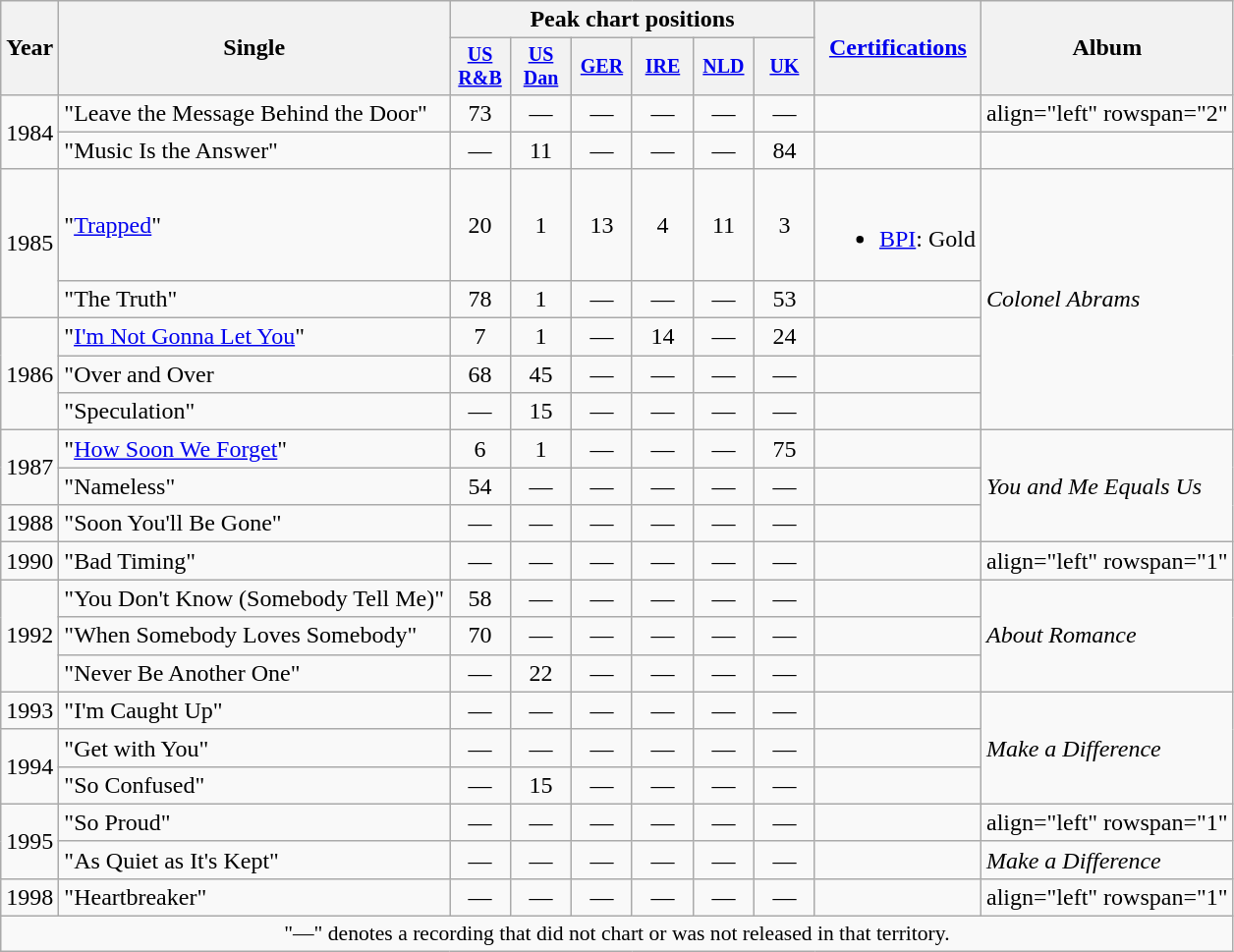<table class="wikitable" style="text-align:center;">
<tr>
<th rowspan="2">Year</th>
<th rowspan="2">Single</th>
<th colspan="6">Peak chart positions</th>
<th rowspan="2"><a href='#'>Certifications</a></th>
<th rowspan="2">Album</th>
</tr>
<tr style="font-size:smaller;">
<th width="35"><a href='#'>US<br>R&B</a><br></th>
<th width="35"><a href='#'>US<br>Dan</a><br></th>
<th width="35"><a href='#'>GER</a><br></th>
<th width="35"><a href='#'>IRE</a><br></th>
<th width="35"><a href='#'>NLD</a><br></th>
<th width="35"><a href='#'>UK</a><br></th>
</tr>
<tr>
<td rowspan="2">1984</td>
<td align="left">"Leave the Message Behind the Door"</td>
<td>73</td>
<td>—</td>
<td>—</td>
<td>—</td>
<td>—</td>
<td>—</td>
<td align=left></td>
<td>align="left" rowspan="2" </td>
</tr>
<tr>
<td align="left">"Music Is the Answer"</td>
<td>—</td>
<td>11</td>
<td>—</td>
<td>—</td>
<td>—</td>
<td>84</td>
<td align=left></td>
</tr>
<tr>
<td rowspan="2">1985</td>
<td align="left">"<a href='#'>Trapped</a>"</td>
<td>20</td>
<td>1</td>
<td>13</td>
<td>4</td>
<td>11</td>
<td>3</td>
<td align=left><br><ul><li><a href='#'>BPI</a>: Gold</li></ul></td>
<td align="left" rowspan="5"><em>Colonel Abrams</em></td>
</tr>
<tr>
<td align="left">"The Truth" </td>
<td>78</td>
<td>1</td>
<td>—</td>
<td>—</td>
<td>—</td>
<td>53</td>
<td align=left></td>
</tr>
<tr>
<td rowspan="3">1986</td>
<td align="left">"<a href='#'>I'm Not Gonna Let You</a>"</td>
<td>7</td>
<td>1</td>
<td>—</td>
<td>14</td>
<td>—</td>
<td>24</td>
<td align=left></td>
</tr>
<tr>
<td align="left">"Over and Over</td>
<td>68</td>
<td>45</td>
<td>—</td>
<td>—</td>
<td>—</td>
<td>—</td>
<td align=left></td>
</tr>
<tr>
<td align="left">"Speculation"</td>
<td>—</td>
<td>15</td>
<td>—</td>
<td>—</td>
<td>—</td>
<td>—</td>
<td align=left></td>
</tr>
<tr>
<td rowspan="2">1987</td>
<td align="left">"<a href='#'>How Soon We Forget</a>"</td>
<td>6</td>
<td>1</td>
<td>—</td>
<td>—</td>
<td>—</td>
<td>75</td>
<td align=left></td>
<td align="left" rowspan="3"><em>You and Me Equals Us</em></td>
</tr>
<tr>
<td align="left">"Nameless"</td>
<td>54</td>
<td>—</td>
<td>—</td>
<td>—</td>
<td>—</td>
<td>—</td>
<td align=left></td>
</tr>
<tr>
<td rowspan="1">1988</td>
<td align="left">"Soon You'll Be Gone"</td>
<td>—</td>
<td>—</td>
<td>—</td>
<td>—</td>
<td>—</td>
<td>—</td>
<td align=left></td>
</tr>
<tr>
<td rowspan="1">1990</td>
<td align="left">"Bad Timing"</td>
<td>—</td>
<td>—</td>
<td>—</td>
<td>—</td>
<td>—</td>
<td>—</td>
<td align=left></td>
<td>align="left" rowspan="1" </td>
</tr>
<tr>
<td rowspan="3">1992</td>
<td align="left">"You Don't Know (Somebody Tell Me)"</td>
<td>58</td>
<td>—</td>
<td>—</td>
<td>—</td>
<td>—</td>
<td>—</td>
<td align=left></td>
<td align="left" rowspan="3"><em>About Romance</em></td>
</tr>
<tr>
<td align="left">"When Somebody Loves Somebody"</td>
<td>70</td>
<td>—</td>
<td>—</td>
<td>—</td>
<td>—</td>
<td>—</td>
<td align=left></td>
</tr>
<tr>
<td align="left">"Never Be Another One"</td>
<td>—</td>
<td>22</td>
<td>—</td>
<td>—</td>
<td>—</td>
<td>—</td>
<td align=left></td>
</tr>
<tr>
<td rowspan="1">1993</td>
<td align="left">"I'm Caught Up"</td>
<td>—</td>
<td>—</td>
<td>—</td>
<td>—</td>
<td>—</td>
<td>—</td>
<td align=left></td>
<td align="left" rowspan="3"><em>Make a Difference</em></td>
</tr>
<tr>
<td rowspan="2">1994</td>
<td align="left">"Get with You"</td>
<td>—</td>
<td>—</td>
<td>—</td>
<td>—</td>
<td>—</td>
<td>—</td>
<td align=left></td>
</tr>
<tr>
<td align="left">"So Confused"</td>
<td>—</td>
<td>15</td>
<td>—</td>
<td>—</td>
<td>—</td>
<td>—</td>
<td align=left></td>
</tr>
<tr>
<td rowspan="2">1995</td>
<td align="left">"So Proud"</td>
<td>—</td>
<td>—</td>
<td>—</td>
<td>—</td>
<td>—</td>
<td>—</td>
<td align=left></td>
<td>align="left" rowspan="1" </td>
</tr>
<tr>
<td align="left">"As Quiet as It's Kept"</td>
<td>—</td>
<td>—</td>
<td>—</td>
<td>—</td>
<td>—</td>
<td>—</td>
<td align=left></td>
<td align="left" rowspan="1"><em>Make a Difference</em></td>
</tr>
<tr>
<td rowspan="1">1998</td>
<td align="left">"Heartbreaker"</td>
<td>—</td>
<td>—</td>
<td>—</td>
<td>—</td>
<td>—</td>
<td>—</td>
<td align=left></td>
<td>align="left" rowspan="1" </td>
</tr>
<tr>
<td colspan="15" style="font-size:90%">"—" denotes a recording that did not chart or was not released in that territory.</td>
</tr>
</table>
